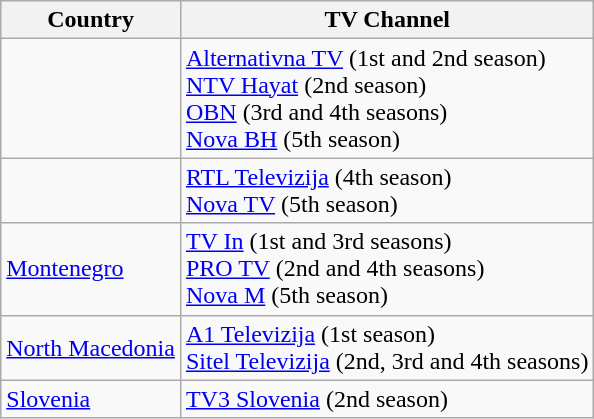<table class="wikitable" align="center">
<tr>
<th>Country</th>
<th>TV Channel</th>
</tr>
<tr>
<td></td>
<td><a href='#'>Alternativna TV</a> (1st and 2nd season)<br><a href='#'>NTV Hayat</a> (2nd season)<br><a href='#'>OBN</a> (3rd and 4th seasons)<br><a href='#'>Nova BH</a> (5th season)</td>
</tr>
<tr>
<td></td>
<td><a href='#'>RTL Televizija</a> (4th season)<br><a href='#'>Nova TV</a> (5th season)</td>
</tr>
<tr>
<td><a href='#'>Montenegro</a></td>
<td><a href='#'>TV In</a> (1st and 3rd seasons)<br><a href='#'>PRO TV</a> (2nd and 4th seasons)<br><a href='#'>Nova M</a> (5th season)</td>
</tr>
<tr>
<td><a href='#'>North Macedonia</a></td>
<td><a href='#'>A1 Televizija</a> (1st season)<br><a href='#'>Sitel Televizija</a> (2nd, 3rd and 4th seasons)</td>
</tr>
<tr>
<td><a href='#'>Slovenia</a></td>
<td><a href='#'>TV3 Slovenia</a> (2nd season)</td>
</tr>
</table>
